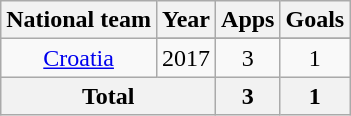<table class="wikitable" style="text-align:center">
<tr>
<th>National team</th>
<th>Year</th>
<th>Apps</th>
<th>Goals</th>
</tr>
<tr>
<td rowspan=2><a href='#'>Croatia</a></td>
</tr>
<tr>
<td>2017</td>
<td>3</td>
<td>1</td>
</tr>
<tr>
<th colspan="2">Total</th>
<th>3</th>
<th>1</th>
</tr>
</table>
